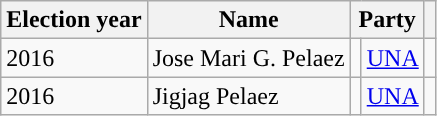<table class="wikitable">
<tr>
<th>Election year</th>
<th>Name</th>
<th colspan="2">Party</th>
<th></th>
</tr>
<tr>
<td>2016</td>
<td>Jose Mari G. Pelaez</td>
<td></td>
<td><a href='#'>UNA</a></td>
<td></td>
</tr>
<tr>
<td>2016</td>
<td>Jigjag Pelaez</td>
<td></td>
<td><a href='#'>UNA</a></td>
<td></td>
</tr>
</table>
